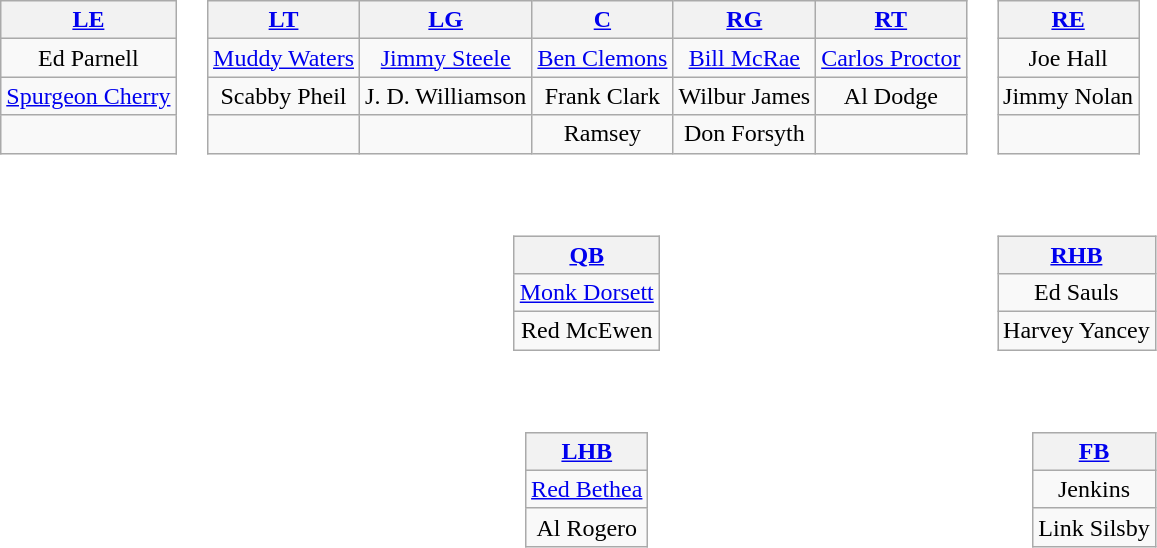<table>
<tr>
<td style="text-align:center;"><br><table style="width:100%">
<tr>
<td align="left"><br><table class="wikitable" style="text-align:center">
<tr>
<th><a href='#'>LE</a></th>
</tr>
<tr>
<td>Ed Parnell</td>
</tr>
<tr>
<td><a href='#'>Spurgeon Cherry</a></td>
</tr>
<tr>
<td> </td>
</tr>
</table>
</td>
<td><br><table class="wikitable" style="text-align:center">
<tr>
<th><a href='#'>LT</a></th>
<th><a href='#'>LG</a></th>
<th><a href='#'>C</a></th>
<th><a href='#'>RG</a></th>
<th><a href='#'>RT</a></th>
</tr>
<tr>
<td><a href='#'>Muddy Waters</a></td>
<td><a href='#'>Jimmy Steele</a></td>
<td><a href='#'>Ben Clemons</a></td>
<td><a href='#'>Bill McRae</a></td>
<td><a href='#'>Carlos Proctor</a></td>
</tr>
<tr>
<td>Scabby Pheil</td>
<td>J. D. Williamson</td>
<td>Frank Clark</td>
<td>Wilbur James</td>
<td>Al Dodge</td>
</tr>
<tr>
<td></td>
<td></td>
<td>Ramsey</td>
<td>Don Forsyth</td>
<td></td>
</tr>
</table>
</td>
<td><br><table class="wikitable" style="text-align:center">
<tr>
<th><a href='#'>RE</a></th>
</tr>
<tr>
<td>Joe Hall</td>
</tr>
<tr>
<td>Jimmy Nolan</td>
</tr>
<tr>
<td> </td>
</tr>
</table>
</td>
</tr>
<tr>
<td></td>
<td align="center"><br><table class="wikitable" style="text-align:center">
<tr>
<th><a href='#'>QB</a></th>
</tr>
<tr>
<td><a href='#'>Monk Dorsett</a></td>
</tr>
<tr>
<td>Red McEwen</td>
</tr>
</table>
</td>
<td align="right"><br><table class="wikitable" style="text-align:center">
<tr>
<th><a href='#'>RHB</a></th>
</tr>
<tr>
<td>Ed Sauls</td>
</tr>
<tr>
<td>Harvey Yancey</td>
</tr>
</table>
</td>
</tr>
<tr>
<td></td>
<td align="center"><br><table class="wikitable" style="text-align:center">
<tr>
<th><a href='#'>LHB</a></th>
</tr>
<tr>
<td><a href='#'>Red Bethea</a></td>
</tr>
<tr>
<td>Al Rogero</td>
</tr>
</table>
</td>
<td align="right"><br><table class="wikitable" style="text-align:center">
<tr>
<th><a href='#'>FB</a></th>
</tr>
<tr>
<td>Jenkins</td>
</tr>
<tr>
<td>Link Silsby</td>
</tr>
</table>
</td>
</tr>
<tr>
<td style="height:3em"></td>
</tr>
<tr>
<td style="text-align:center;"></td>
</tr>
</table>
</td>
</tr>
</table>
